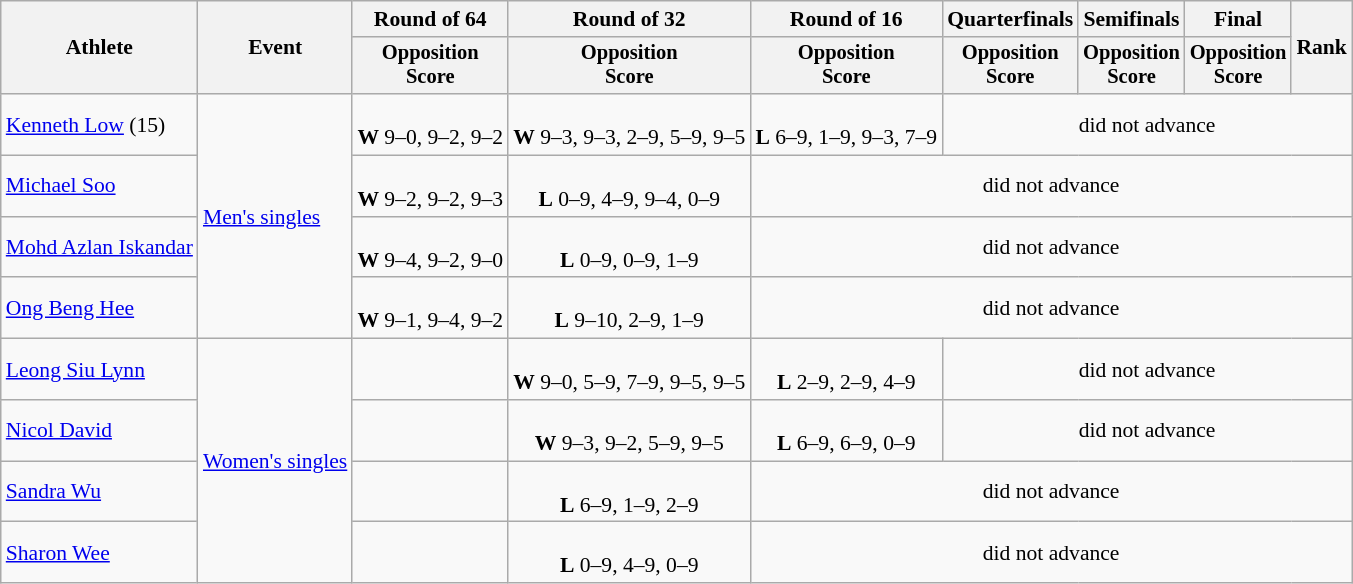<table class="wikitable" style="font-size:90%;">
<tr>
<th rowspan=2>Athlete</th>
<th rowspan=2>Event</th>
<th>Round of 64</th>
<th>Round of 32</th>
<th>Round of 16</th>
<th>Quarterfinals</th>
<th>Semifinals</th>
<th>Final</th>
<th rowspan=2>Rank</th>
</tr>
<tr style="font-size:95%">
<th>Opposition<br>Score</th>
<th>Opposition<br>Score</th>
<th>Opposition<br>Score</th>
<th>Opposition<br>Score</th>
<th>Opposition<br>Score</th>
<th>Opposition<br>Score</th>
</tr>
<tr align=center>
<td align=left><a href='#'>Kenneth Low</a> (15)</td>
<td align=left rowspan=4><a href='#'>Men's singles</a></td>
<td><br><strong>W</strong> 9–0, 9–2, 9–2</td>
<td><br><strong>W</strong> 9–3, 9–3, 2–9, 5–9, 9–5</td>
<td><br><strong>L</strong> 6–9, 1–9, 9–3, 7–9</td>
<td colspan=4>did not advance</td>
</tr>
<tr align=center>
<td align=left><a href='#'>Michael Soo</a></td>
<td><br><strong>W</strong> 9–2, 9–2, 9–3</td>
<td><br><strong>L</strong> 0–9, 4–9, 9–4, 0–9</td>
<td colspan=5>did not advance</td>
</tr>
<tr align=center>
<td align=left><a href='#'>Mohd Azlan Iskandar</a></td>
<td><br><strong>W</strong> 9–4, 9–2, 9–0</td>
<td><br><strong>L</strong> 0–9, 0–9, 1–9</td>
<td colspan=5>did not advance</td>
</tr>
<tr align=center>
<td align=left><a href='#'>Ong Beng Hee</a></td>
<td><br><strong>W</strong> 9–1, 9–4, 9–2</td>
<td><br><strong>L</strong> 9–10, 2–9, 1–9</td>
<td colspan=5>did not advance</td>
</tr>
<tr align=center>
<td align=left><a href='#'>Leong Siu Lynn</a></td>
<td align=left rowspan=4><a href='#'>Women's singles</a></td>
<td></td>
<td><br><strong>W</strong> 9–0, 5–9, 7–9, 9–5, 9–5</td>
<td><br><strong>L</strong> 2–9, 2–9, 4–9</td>
<td colspan=4>did not advance</td>
</tr>
<tr align=center>
<td align=left><a href='#'>Nicol David</a></td>
<td></td>
<td><br><strong>W</strong> 9–3, 9–2, 5–9, 9–5</td>
<td><br><strong>L</strong> 6–9, 6–9, 0–9</td>
<td colspan=4>did not advance</td>
</tr>
<tr align=center>
<td align=left><a href='#'>Sandra Wu</a></td>
<td></td>
<td><br><strong>L</strong> 6–9, 1–9, 2–9</td>
<td colspan=5>did not advance</td>
</tr>
<tr align=center>
<td align=left><a href='#'>Sharon Wee</a></td>
<td></td>
<td><br><strong>L</strong> 0–9, 4–9, 0–9</td>
<td colspan=5>did not advance</td>
</tr>
</table>
